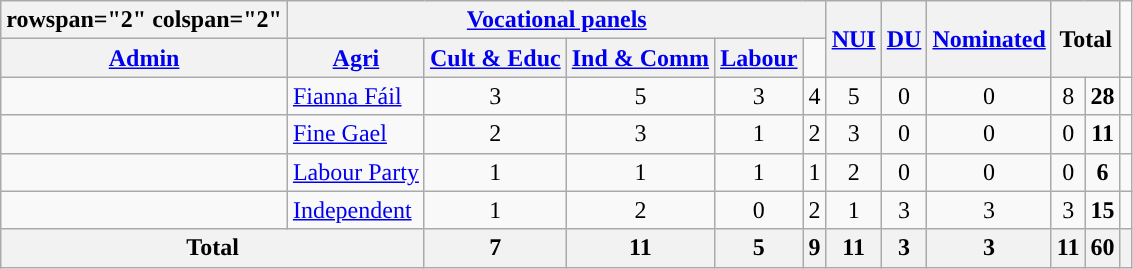<table class="wikitable">
<tr>
<th>rowspan="2" colspan="2" </th>
<th scope="col" colspan="5"><a href='#'>Vocational panels</a></th>
<th rowspan="2"><a href='#'>NUI</a></th>
<th rowspan="2"><a href='#'>DU</a></th>
<th rowspan="2"><a href='#'>Nominated</a></th>
<th rowspan="2" colspan="2">Total</th>
</tr>
<tr>
<th scope="col"><a href='#'>Admin</a></th>
<th scope="col"><a href='#'>Agri</a></th>
<th scope="col"><a href='#'>Cult & Educ</a></th>
<th scope="col"><a href='#'>Ind & Comm</a></th>
<th scope="col"><a href='#'>Labour</a></th>
</tr>
<tr style="text-align:center">
<td style="background-color: "></td>
<td align="left"><a href='#'>Fianna Fáil</a></td>
<td>3</td>
<td>5</td>
<td>3</td>
<td>4</td>
<td>5</td>
<td>0</td>
<td>0</td>
<td>8</td>
<td><strong>28</strong></td>
<td style="background-color: "></td>
</tr>
<tr style="text-align:center">
<td style="background-color: "></td>
<td align="left"><a href='#'>Fine Gael</a></td>
<td>2</td>
<td>3</td>
<td>1</td>
<td>2</td>
<td>3</td>
<td>0</td>
<td>0</td>
<td>0</td>
<td><strong>11</strong></td>
<td style="background-color: "></td>
</tr>
<tr style="text-align:center">
<td style="background-color: "></td>
<td align="left"><a href='#'>Labour Party</a></td>
<td>1</td>
<td>1</td>
<td>1</td>
<td>1</td>
<td>2</td>
<td>0</td>
<td>0</td>
<td>0</td>
<td><strong>6</strong></td>
<td style="background-color: "></td>
</tr>
<tr style="text-align:center">
<td style="background-color: "></td>
<td align="left"><a href='#'>Independent</a></td>
<td>1</td>
<td>2</td>
<td>0</td>
<td>2</td>
<td>1</td>
<td>3</td>
<td>3</td>
<td>3</td>
<td><strong>15</strong></td>
<td style="background-color: "></td>
</tr>
<tr style="text-align:center">
<th colspan="2">Total</th>
<th>7</th>
<th>11</th>
<th>5</th>
<th>9</th>
<th>11</th>
<th>3</th>
<th>3</th>
<th>11</th>
<th>60</th>
<th></th>
</tr>
</table>
